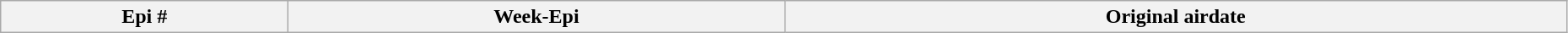<table class="wikitable plainrowheaders" style="width:98%;">
<tr>
<th>Epi #</th>
<th>Week-Epi</th>
<th>Original airdate<br>



</th>
</tr>
</table>
